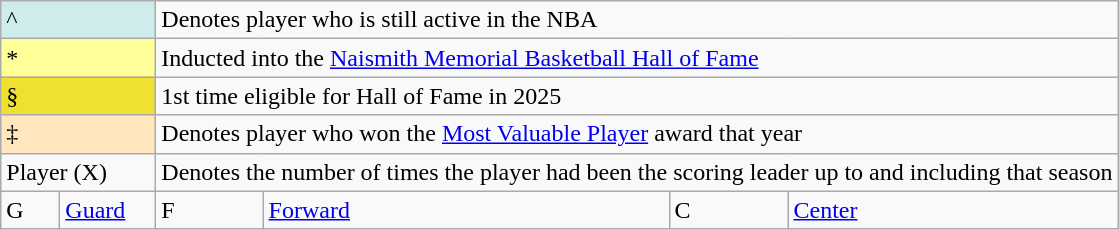<table class="wikitable">
<tr>
<td style="background-color:#CFECEC; width:6em" colspan=2>^</td>
<td colspan=5>Denotes player who is still active in the NBA</td>
</tr>
<tr>
<td style="background-color:#FFFF99; width:6em" colspan=2>*</td>
<td colspan=5>Inducted into the <a href='#'>Naismith Memorial Basketball Hall of Fame</a></td>
</tr>
<tr>
<td style="background:#F0E130; width:1em" colspan=2>§</td>
<td colspan=5>1st time eligible for Hall of Fame in 2025</td>
</tr>
<tr>
<td style="background-color:#FFE6BD; border:1px solid #aaaaaa; width:6em" colspan=2>‡</td>
<td colspan=5>Denotes player who won the <a href='#'>Most Valuable Player</a> award that year</td>
</tr>
<tr>
<td colspan=2>Player (X)</td>
<td colspan=5>Denotes the number of times the player had been the scoring leader up to and including that season</td>
</tr>
<tr>
<td style="width:2em">G</td>
<td colspan=2><a href='#'>Guard</a></td>
<td>F</td>
<td><a href='#'>Forward</a></td>
<td>C</td>
<td><a href='#'>Center</a></td>
</tr>
</table>
